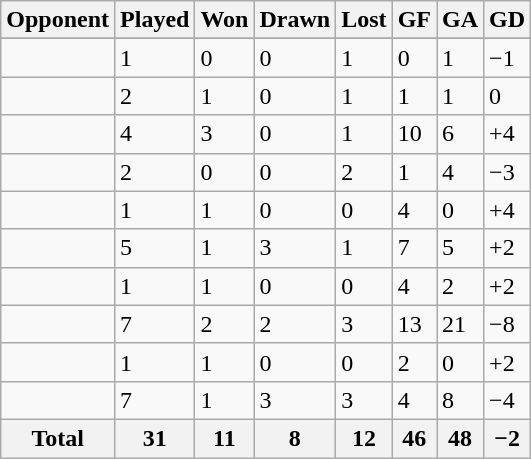<table class="wikitable">
<tr>
<th>Opponent</th>
<th>Played</th>
<th>Won</th>
<th>Drawn</th>
<th>Lost</th>
<th>GF</th>
<th>GA</th>
<th>GD</th>
</tr>
<tr bgcolor="#d0ffd0" align="center">
</tr>
<tr>
<td align="left"></td>
<td>1</td>
<td>0</td>
<td>0</td>
<td>1</td>
<td>0</td>
<td>1</td>
<td>−1</td>
</tr>
<tr>
<td align="left"></td>
<td>2</td>
<td>1</td>
<td>0</td>
<td>1</td>
<td>1</td>
<td>1</td>
<td>0</td>
</tr>
<tr>
<td align="left"></td>
<td>4</td>
<td>3</td>
<td>0</td>
<td>1</td>
<td>10</td>
<td>6</td>
<td>+4</td>
</tr>
<tr>
<td align="left"></td>
<td>2</td>
<td>0</td>
<td>0</td>
<td>2</td>
<td>1</td>
<td>4</td>
<td>−3</td>
</tr>
<tr>
<td align="left"></td>
<td>1</td>
<td>1</td>
<td>0</td>
<td>0</td>
<td>4</td>
<td>0</td>
<td>+4</td>
</tr>
<tr>
<td align="left"></td>
<td>5</td>
<td>1</td>
<td>3</td>
<td>1</td>
<td>7</td>
<td>5</td>
<td>+2</td>
</tr>
<tr>
<td align="left"></td>
<td>1</td>
<td>1</td>
<td>0</td>
<td>0</td>
<td>4</td>
<td>2</td>
<td>+2</td>
</tr>
<tr>
<td align="left"></td>
<td>7</td>
<td>2</td>
<td>2</td>
<td>3</td>
<td>13</td>
<td>21</td>
<td>−8</td>
</tr>
<tr>
<td align="left"></td>
<td>1</td>
<td>1</td>
<td>0</td>
<td>0</td>
<td>2</td>
<td>0</td>
<td>+2</td>
</tr>
<tr>
<td align="left"></td>
<td>7</td>
<td>1</td>
<td>3</td>
<td>3</td>
<td>4</td>
<td>8</td>
<td>−4</td>
</tr>
<tr class="sortbottom">
<th>Total</th>
<th>31</th>
<th>11</th>
<th>8</th>
<th>12</th>
<th>46</th>
<th>48</th>
<th>−2</th>
</tr>
</table>
